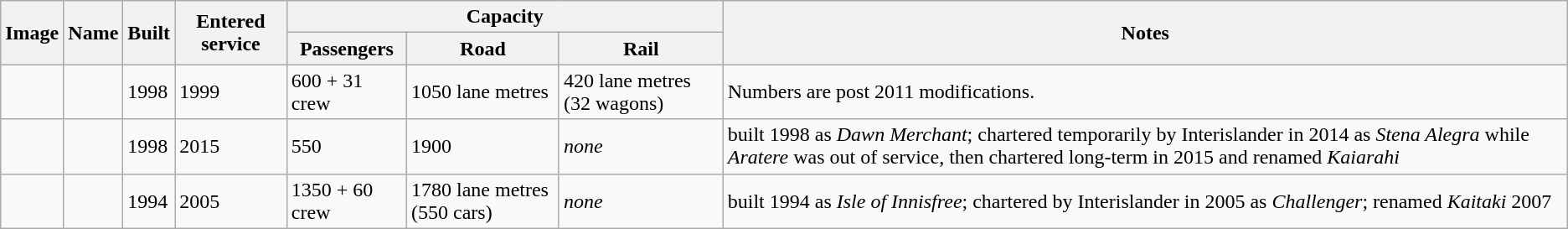<table class="wikitable">
<tr>
<th rowspan=2>Image</th>
<th rowspan=2>Name</th>
<th rowspan=2>Built</th>
<th rowspan=2>Entered service</th>
<th colspan=3>Capacity</th>
<th rowspan=2>Notes</th>
</tr>
<tr>
<th>Passengers</th>
<th>Road</th>
<th>Rail</th>
</tr>
<tr>
<td></td>
<td></td>
<td>1998</td>
<td>1999</td>
<td>600 + 31 crew</td>
<td>1050 lane metres</td>
<td>420 lane metres (32 wagons)</td>
<td>Numbers are post 2011 modifications.</td>
</tr>
<tr>
<td></td>
<td></td>
<td>1998</td>
<td>2015</td>
<td>550</td>
<td>1900</td>
<td><em>none</em></td>
<td>built 1998 as <em>Dawn Merchant</em>; chartered temporarily by Interislander in 2014 as <em>Stena Alegra</em> while <em>Aratere</em> was out of service, then chartered long-term in 2015 and renamed <em>Kaiarahi</em></td>
</tr>
<tr>
<td></td>
<td></td>
<td>1994</td>
<td>2005</td>
<td>1350 + 60 crew</td>
<td>1780 lane metres (550 cars)</td>
<td><em>none</em></td>
<td>built 1994 as <em>Isle of Innisfree</em>; chartered by Interislander in 2005 as <em>Challenger</em>; renamed <em>Kaitaki</em> 2007</td>
</tr>
</table>
